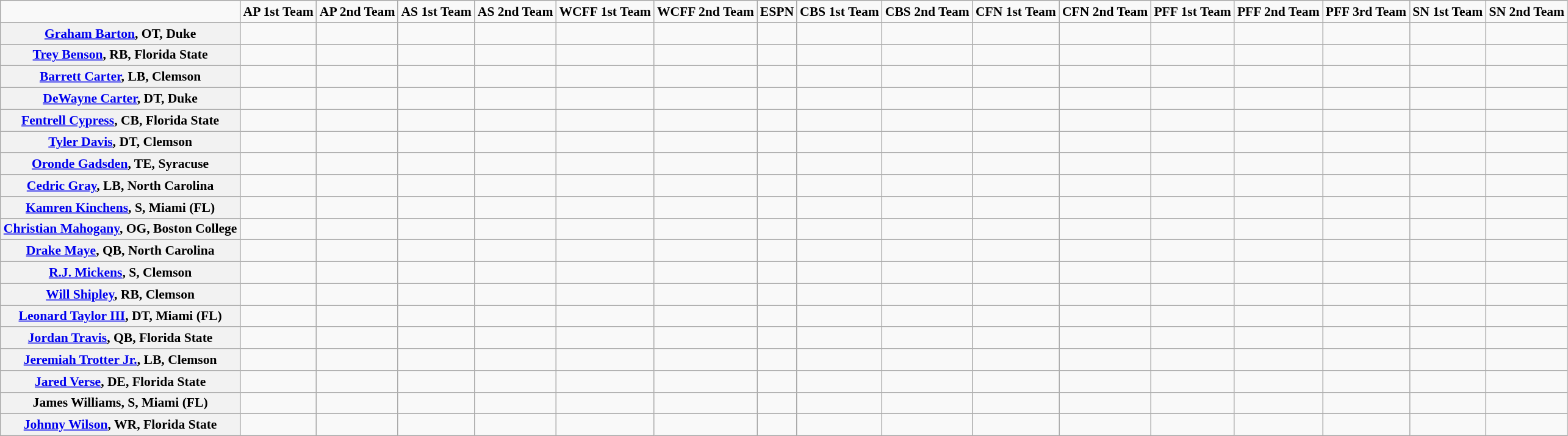<table class="wikitable" style="white-space:nowrap; font-size:90%; text-align:center;">
<tr>
<td></td>
<td><strong>AP 1st Team</strong></td>
<td><strong>AP 2nd Team</strong></td>
<td><strong>AS 1st Team</strong></td>
<td><strong>AS 2nd Team</strong></td>
<td><strong>WCFF 1st Team</strong></td>
<td><strong>WCFF 2nd Team</strong></td>
<td><strong>ESPN</strong></td>
<td><strong>CBS 1st Team</strong></td>
<td><strong>CBS 2nd Team</strong></td>
<td><strong>CFN 1st Team</strong></td>
<td><strong>CFN 2nd Team</strong></td>
<td><strong>PFF 1st Team</strong></td>
<td><strong>PFF 2nd Team</strong></td>
<td><strong>PFF 3rd Team</strong></td>
<td><strong>SN 1st Team</strong></td>
<td><strong>SN 2nd Team</strong></td>
</tr>
<tr>
<th><a href='#'>Graham Barton</a>, OT, Duke</th>
<td></td>
<td></td>
<td></td>
<td></td>
<td></td>
<td></td>
<td></td>
<td></td>
<td></td>
<td></td>
<td></td>
<td></td>
<td></td>
<td></td>
<td></td>
<td></td>
</tr>
<tr>
<th><a href='#'>Trey Benson</a>, RB, Florida State</th>
<td></td>
<td></td>
<td></td>
<td></td>
<td></td>
<td></td>
<td></td>
<td></td>
<td></td>
<td></td>
<td></td>
<td></td>
<td></td>
<td></td>
<td></td>
<td></td>
</tr>
<tr>
<th><a href='#'>Barrett Carter</a>, LB, Clemson</th>
<td></td>
<td></td>
<td></td>
<td></td>
<td></td>
<td></td>
<td></td>
<td></td>
<td></td>
<td></td>
<td></td>
<td></td>
<td></td>
<td></td>
<td></td>
<td></td>
</tr>
<tr>
<th><a href='#'>DeWayne Carter</a>, DT, Duke</th>
<td></td>
<td></td>
<td></td>
<td></td>
<td></td>
<td></td>
<td></td>
<td></td>
<td></td>
<td></td>
<td></td>
<td></td>
<td></td>
<td></td>
<td></td>
<td></td>
</tr>
<tr>
<th><a href='#'>Fentrell Cypress</a>, CB, Florida State</th>
<td></td>
<td></td>
<td></td>
<td></td>
<td></td>
<td></td>
<td></td>
<td></td>
<td></td>
<td></td>
<td></td>
<td></td>
<td></td>
<td></td>
<td></td>
<td></td>
</tr>
<tr>
<th><a href='#'>Tyler Davis</a>, DT, Clemson</th>
<td></td>
<td></td>
<td></td>
<td></td>
<td></td>
<td></td>
<td></td>
<td></td>
<td></td>
<td></td>
<td></td>
<td></td>
<td></td>
<td></td>
<td></td>
<td></td>
</tr>
<tr>
<th><a href='#'>Oronde Gadsden</a>, TE, Syracuse</th>
<td></td>
<td></td>
<td></td>
<td></td>
<td></td>
<td></td>
<td></td>
<td></td>
<td></td>
<td></td>
<td></td>
<td></td>
<td></td>
<td></td>
<td></td>
<td></td>
</tr>
<tr>
<th><a href='#'>Cedric Gray</a>, LB, North Carolina</th>
<td></td>
<td></td>
<td></td>
<td></td>
<td></td>
<td></td>
<td></td>
<td></td>
<td></td>
<td></td>
<td></td>
<td></td>
<td></td>
<td></td>
<td></td>
<td></td>
</tr>
<tr>
<th><a href='#'>Kamren Kinchens</a>, S, Miami (FL)</th>
<td></td>
<td></td>
<td></td>
<td></td>
<td></td>
<td></td>
<td></td>
<td></td>
<td></td>
<td></td>
<td></td>
<td></td>
<td></td>
<td></td>
<td></td>
<td></td>
</tr>
<tr>
<th><a href='#'>Christian Mahogany</a>, OG, Boston College</th>
<td></td>
<td></td>
<td></td>
<td></td>
<td></td>
<td></td>
<td></td>
<td></td>
<td></td>
<td></td>
<td></td>
<td></td>
<td></td>
<td></td>
<td></td>
<td></td>
</tr>
<tr>
<th><a href='#'>Drake Maye</a>, QB, North Carolina</th>
<td></td>
<td></td>
<td></td>
<td></td>
<td></td>
<td></td>
<td></td>
<td></td>
<td></td>
<td></td>
<td></td>
<td></td>
<td></td>
<td></td>
<td></td>
<td></td>
</tr>
<tr>
<th><a href='#'>R.J. Mickens</a>, S, Clemson</th>
<td></td>
<td></td>
<td></td>
<td></td>
<td></td>
<td></td>
<td></td>
<td></td>
<td></td>
<td></td>
<td></td>
<td></td>
<td></td>
<td></td>
<td></td>
<td></td>
</tr>
<tr>
<th><a href='#'>Will Shipley</a>, RB, Clemson</th>
<td></td>
<td></td>
<td></td>
<td></td>
<td></td>
<td></td>
<td></td>
<td></td>
<td></td>
<td></td>
<td></td>
<td></td>
<td></td>
<td></td>
<td></td>
<td></td>
</tr>
<tr>
<th><a href='#'>Leonard Taylor III</a>, DT, Miami (FL)</th>
<td></td>
<td></td>
<td></td>
<td></td>
<td></td>
<td></td>
<td></td>
<td></td>
<td></td>
<td></td>
<td></td>
<td></td>
<td></td>
<td></td>
<td></td>
<td></td>
</tr>
<tr>
<th><a href='#'>Jordan Travis</a>, QB, Florida State</th>
<td></td>
<td></td>
<td></td>
<td></td>
<td></td>
<td></td>
<td></td>
<td></td>
<td></td>
<td></td>
<td></td>
<td></td>
<td></td>
<td></td>
<td></td>
<td></td>
</tr>
<tr>
<th><a href='#'>Jeremiah Trotter Jr.</a>, LB, Clemson</th>
<td></td>
<td></td>
<td></td>
<td></td>
<td></td>
<td></td>
<td></td>
<td></td>
<td></td>
<td></td>
<td></td>
<td></td>
<td></td>
<td></td>
<td></td>
<td></td>
</tr>
<tr>
<th><a href='#'>Jared Verse</a>, DE, Florida State</th>
<td></td>
<td></td>
<td></td>
<td></td>
<td></td>
<td></td>
<td></td>
<td></td>
<td></td>
<td></td>
<td></td>
<td></td>
<td></td>
<td></td>
<td></td>
<td></td>
</tr>
<tr>
<th>James Williams, S, Miami (FL)</th>
<td></td>
<td></td>
<td></td>
<td></td>
<td></td>
<td></td>
<td></td>
<td></td>
<td></td>
<td></td>
<td></td>
<td></td>
<td></td>
<td></td>
<td></td>
<td></td>
</tr>
<tr>
<th><a href='#'>Johnny Wilson</a>, WR, Florida State</th>
<td></td>
<td></td>
<td></td>
<td></td>
<td></td>
<td></td>
<td></td>
<td></td>
<td></td>
<td></td>
<td></td>
<td></td>
<td></td>
<td></td>
<td></td>
<td></td>
</tr>
</table>
